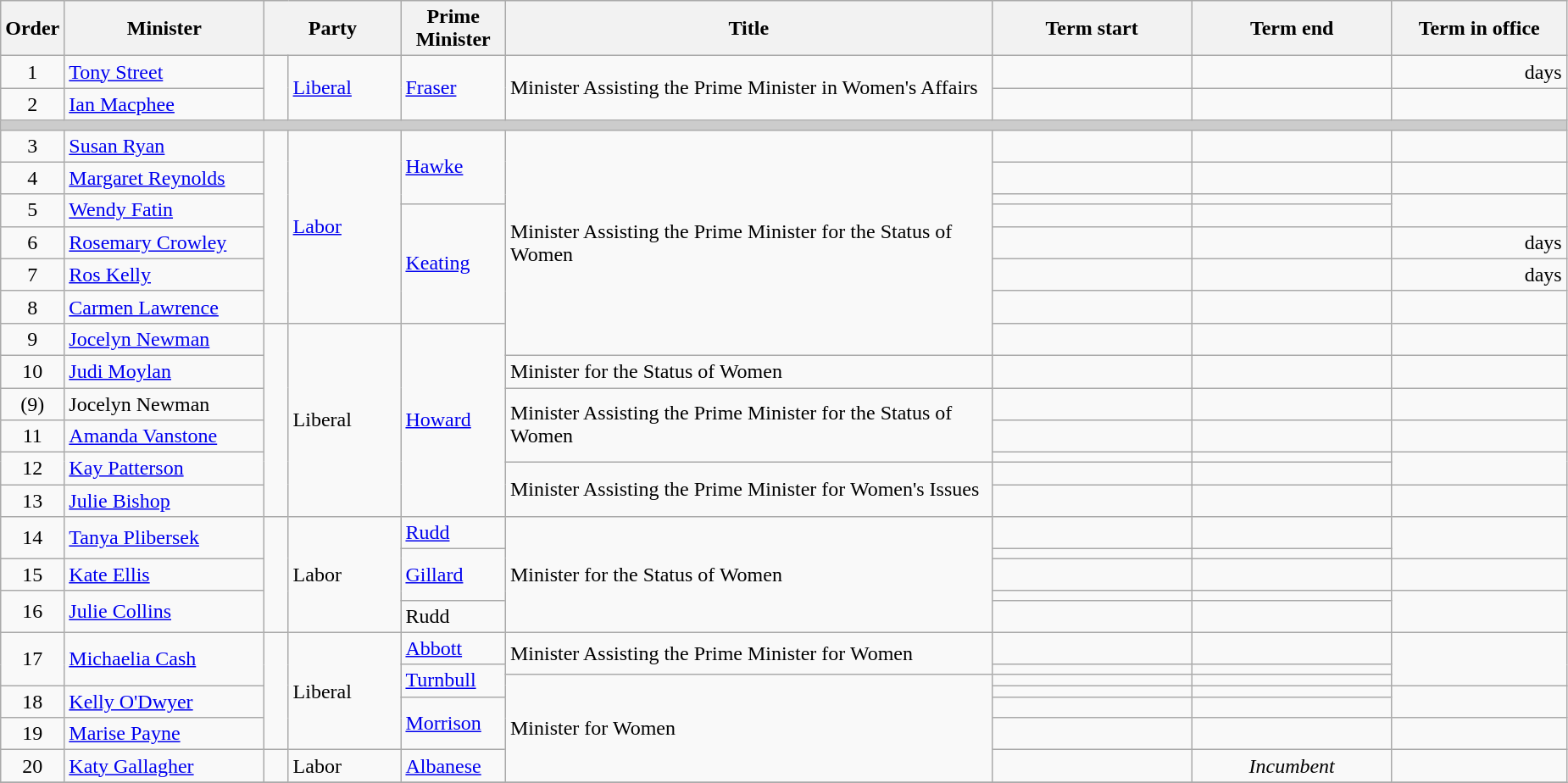<table class="wikitable">
<tr>
<th width=5>Order</th>
<th width=150>Minister</th>
<th width=100 colspan="2">Party</th>
<th width=75>Prime Minister</th>
<th width=375>Title</th>
<th width=150>Term start</th>
<th width=150>Term end</th>
<th width=130>Term in office</th>
</tr>
<tr>
<td align=center>1</td>
<td><a href='#'>Tony Street</a></td>
<td rowspan=2 > </td>
<td rowspan=2><a href='#'>Liberal</a></td>
<td rowspan=2><a href='#'>Fraser</a></td>
<td rowspan=2>Minister Assisting the Prime Minister in Women's Affairs</td>
<td align=center></td>
<td align=center></td>
<td align=right> days</td>
</tr>
<tr>
<td align=center>2</td>
<td><a href='#'>Ian Macphee</a></td>
<td align=center></td>
<td align=center></td>
<td align=right></td>
</tr>
<tr>
<th colspan=9 style="background: #cccccc;"></th>
</tr>
<tr>
<td align=center>3</td>
<td><a href='#'>Susan Ryan</a></td>
<td rowspan="7" > </td>
<td rowspan=7><a href='#'>Labor</a></td>
<td rowspan=3><a href='#'>Hawke</a></td>
<td rowspan=8>Minister Assisting the Prime Minister for the Status of Women</td>
<td align=center></td>
<td align=center></td>
<td align=right><strong></strong></td>
</tr>
<tr>
<td align=center>4</td>
<td><a href='#'>Margaret Reynolds</a></td>
<td align=center></td>
<td align=center></td>
<td align=right></td>
</tr>
<tr>
<td rowspan=2 align=center>5</td>
<td rowspan=2><a href='#'>Wendy Fatin</a></td>
<td align=center></td>
<td align=center></td>
<td rowspan=2 align=right></td>
</tr>
<tr>
<td rowspan=4><a href='#'>Keating</a></td>
<td align=center></td>
<td align=center></td>
</tr>
<tr>
<td align=center>6</td>
<td><a href='#'>Rosemary Crowley</a></td>
<td align=center></td>
<td align=center></td>
<td align=right> days</td>
</tr>
<tr>
<td align=center>7</td>
<td><a href='#'>Ros Kelly</a></td>
<td align=center></td>
<td align=center></td>
<td align=right> days</td>
</tr>
<tr>
<td align=center>8</td>
<td><a href='#'>Carmen Lawrence</a></td>
<td align=center></td>
<td align=center></td>
<td align=right></td>
</tr>
<tr>
<td align=center>9</td>
<td><a href='#'>Jocelyn Newman</a></td>
<td rowspan="7" > </td>
<td rowspan=7>Liberal</td>
<td rowspan=7><a href='#'>Howard</a></td>
<td align=center></td>
<td align=center></td>
<td align=right></td>
</tr>
<tr>
<td align=center>10</td>
<td><a href='#'>Judi Moylan</a></td>
<td>Minister for the Status of Women</td>
<td align=center></td>
<td align=center></td>
<td align=right></td>
</tr>
<tr>
<td align=center>(9)</td>
<td>Jocelyn Newman</td>
<td rowspan=3>Minister Assisting the Prime Minister for the Status of Women</td>
<td align=center></td>
<td align=center></td>
<td align=right></td>
</tr>
<tr>
<td align=center>11</td>
<td><a href='#'>Amanda Vanstone</a></td>
<td align=center></td>
<td align=center></td>
<td align=right></td>
</tr>
<tr>
<td rowspan=2 align=center>12</td>
<td rowspan=2><a href='#'>Kay Patterson</a></td>
<td align=center></td>
<td align=center></td>
<td rowspan=2 align=right></td>
</tr>
<tr>
<td rowspan=2>Minister Assisting the Prime Minister for Women's Issues</td>
<td align=center></td>
<td align=center></td>
</tr>
<tr>
<td align=center>13</td>
<td><a href='#'>Julie Bishop</a></td>
<td align=center></td>
<td align=center></td>
<td align=right></td>
</tr>
<tr>
<td rowspan=2 align=center>14</td>
<td rowspan=2><a href='#'>Tanya Plibersek</a></td>
<td rowspan="5" > </td>
<td rowspan=5>Labor</td>
<td><a href='#'>Rudd</a></td>
<td rowspan=5>Minister for the Status of Women</td>
<td align=center></td>
<td align=center></td>
<td rowspan=2 align=right></td>
</tr>
<tr>
<td rowspan=3><a href='#'>Gillard</a></td>
<td align=center></td>
<td align=center></td>
</tr>
<tr>
<td align=center>15</td>
<td><a href='#'>Kate Ellis</a></td>
<td align=center></td>
<td align=center></td>
<td align=right></td>
</tr>
<tr>
<td rowspan=2 align=center>16</td>
<td rowspan=2><a href='#'>Julie Collins</a></td>
<td align=center></td>
<td align=center></td>
<td rowspan=2 align=right></td>
</tr>
<tr>
<td>Rudd</td>
<td align=center></td>
<td align=center></td>
</tr>
<tr>
<td rowspan="3" align="center">17</td>
<td rowspan="3"><a href='#'>Michaelia Cash</a></td>
<td rowspan="6" > </td>
<td rowspan="6">Liberal</td>
<td><a href='#'>Abbott</a></td>
<td rowspan=2>Minister Assisting the Prime Minister for Women</td>
<td align=center></td>
<td align=center></td>
<td rowspan="3" align="right"></td>
</tr>
<tr>
<td rowspan="3"><a href='#'>Turnbull</a></td>
<td align="center"></td>
<td align="center"></td>
</tr>
<tr>
<td rowspan=5>Minister for Women</td>
<td align="center"></td>
<td align="center"></td>
</tr>
<tr>
<td rowspan=2 align=center>18</td>
<td rowspan=2><a href='#'>Kelly O'Dwyer</a></td>
<td align=center></td>
<td align=center></td>
<td rowspan=2 align=right></td>
</tr>
<tr>
<td rowspan=2><a href='#'>Morrison</a></td>
<td align=center></td>
<td align=center></td>
</tr>
<tr>
<td align=center>19</td>
<td><a href='#'>Marise Payne</a></td>
<td align=center></td>
<td align=center></td>
<td align=right></td>
</tr>
<tr>
<td align=center>20</td>
<td><a href='#'>Katy Gallagher</a></td>
<td></td>
<td>Labor</td>
<td><a href='#'> Albanese</a></td>
<td align=center></td>
<td align=center><em>Incumbent</em></td>
<td align=right></td>
</tr>
<tr>
</tr>
</table>
